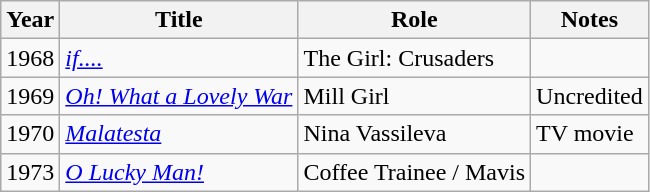<table class="wikitable">
<tr>
<th>Year</th>
<th>Title</th>
<th>Role</th>
<th>Notes</th>
</tr>
<tr>
<td>1968</td>
<td><em><a href='#'>if....</a></em></td>
<td>The Girl: Crusaders</td>
<td></td>
</tr>
<tr>
<td>1969</td>
<td><em><a href='#'>Oh! What a Lovely War</a></em></td>
<td>Mill Girl</td>
<td>Uncredited</td>
</tr>
<tr>
<td>1970</td>
<td><em><a href='#'>Malatesta</a></em></td>
<td>Nina Vassileva</td>
<td>TV movie</td>
</tr>
<tr>
<td>1973</td>
<td><em><a href='#'>O Lucky Man!</a></em></td>
<td>Coffee Trainee / Mavis</td>
<td></td>
</tr>
</table>
